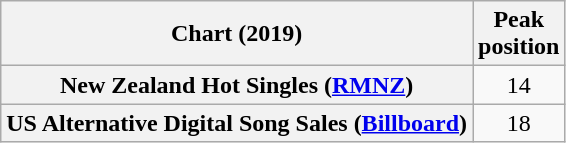<table class="wikitable plainrowheaders" style="text-align:center">
<tr>
<th scope="col">Chart (2019)</th>
<th scope="col">Peak<br>position</th>
</tr>
<tr>
<th scope="row">New Zealand Hot Singles (<a href='#'>RMNZ</a>)</th>
<td>14</td>
</tr>
<tr>
<th scope="row">US Alternative Digital Song Sales (<a href='#'>Billboard</a>)</th>
<td>18</td>
</tr>
</table>
